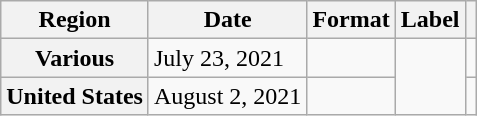<table class="wikitable plainrowheaders">
<tr>
<th scope="col">Region</th>
<th scope="col">Date</th>
<th scope="col">Format</th>
<th scope="col">Label</th>
<th scope="col"></th>
</tr>
<tr>
<th scope="row">Various</th>
<td>July 23, 2021</td>
<td></td>
<td rowspan="2"></td>
<td></td>
</tr>
<tr>
<th scope="row">United States</th>
<td>August 2, 2021</td>
<td></td>
<td></td>
</tr>
</table>
